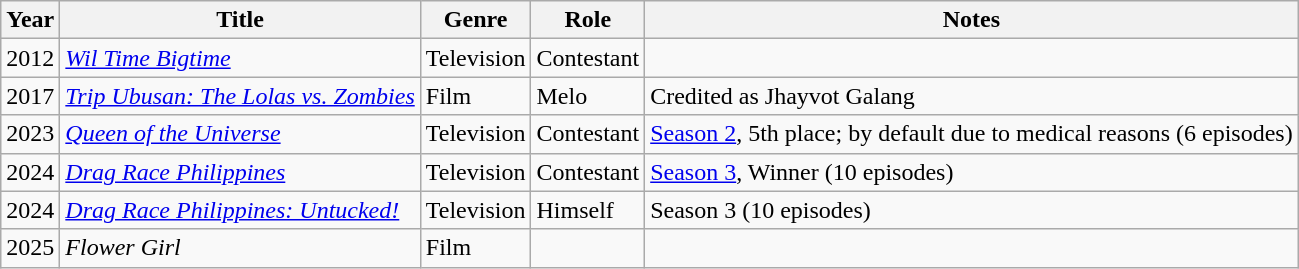<table class="wikitable sortable plainrowheaders">
<tr>
<th>Year</th>
<th>Title</th>
<th>Genre</th>
<th>Role</th>
<th>Notes</th>
</tr>
<tr>
<td>2012</td>
<td><em><a href='#'>Wil Time Bigtime</a></em></td>
<td>Television</td>
<td>Contestant</td>
<td></td>
</tr>
<tr>
<td>2017</td>
<td><em><a href='#'>Trip Ubusan: The Lolas vs. Zombies</a></em></td>
<td>Film</td>
<td>Melo</td>
<td>Credited as Jhayvot Galang</td>
</tr>
<tr>
<td>2023</td>
<td><em><a href='#'>Queen of the Universe</a></em></td>
<td>Television</td>
<td>Contestant</td>
<td><a href='#'>Season 2</a>, 5th place; by default due to medical reasons (6 episodes)</td>
</tr>
<tr>
<td>2024</td>
<td><em><a href='#'>Drag Race Philippines</a></em></td>
<td>Television</td>
<td>Contestant</td>
<td><a href='#'>Season 3</a>, Winner (10 episodes)</td>
</tr>
<tr>
<td>2024</td>
<td><em><a href='#'>Drag Race Philippines: Untucked!</a></em></td>
<td>Television</td>
<td>Himself</td>
<td>Season 3 (10 episodes)</td>
</tr>
<tr>
<td>2025</td>
<td><em>Flower Girl</em></td>
<td>Film</td>
<td></td>
<td></td>
</tr>
</table>
